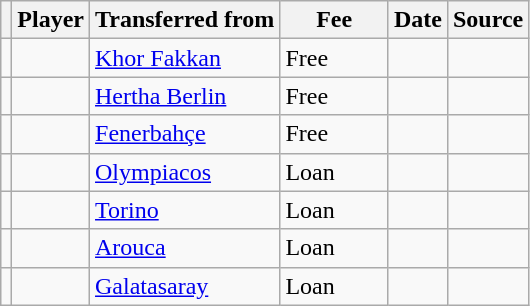<table class="wikitable plainrowheaders sortable">
<tr>
<th></th>
<th scope="col">Player</th>
<th>Transferred from</th>
<th style="width: 65px;">Fee</th>
<th scope="col">Date</th>
<th scope="col">Source</th>
</tr>
<tr>
<td align="center"></td>
<td></td>
<td> <a href='#'>Khor Fakkan</a></td>
<td>Free</td>
<td></td>
<td></td>
</tr>
<tr>
<td align="center"></td>
<td></td>
<td> <a href='#'>Hertha Berlin</a></td>
<td>Free</td>
<td></td>
<td></td>
</tr>
<tr>
<td align="center"></td>
<td></td>
<td> <a href='#'>Fenerbahçe</a></td>
<td>Free</td>
<td></td>
<td></td>
</tr>
<tr>
<td align="center"></td>
<td></td>
<td> <a href='#'>Olympiacos</a></td>
<td>Loan</td>
<td></td>
<td></td>
</tr>
<tr>
<td align="center"></td>
<td></td>
<td> <a href='#'>Torino</a></td>
<td>Loan</td>
<td></td>
<td></td>
</tr>
<tr>
<td align="center"></td>
<td></td>
<td> <a href='#'>Arouca</a></td>
<td>Loan</td>
<td></td>
<td></td>
</tr>
<tr>
<td align="center"></td>
<td></td>
<td> <a href='#'>Galatasaray</a></td>
<td>Loan</td>
<td></td>
<td></td>
</tr>
</table>
